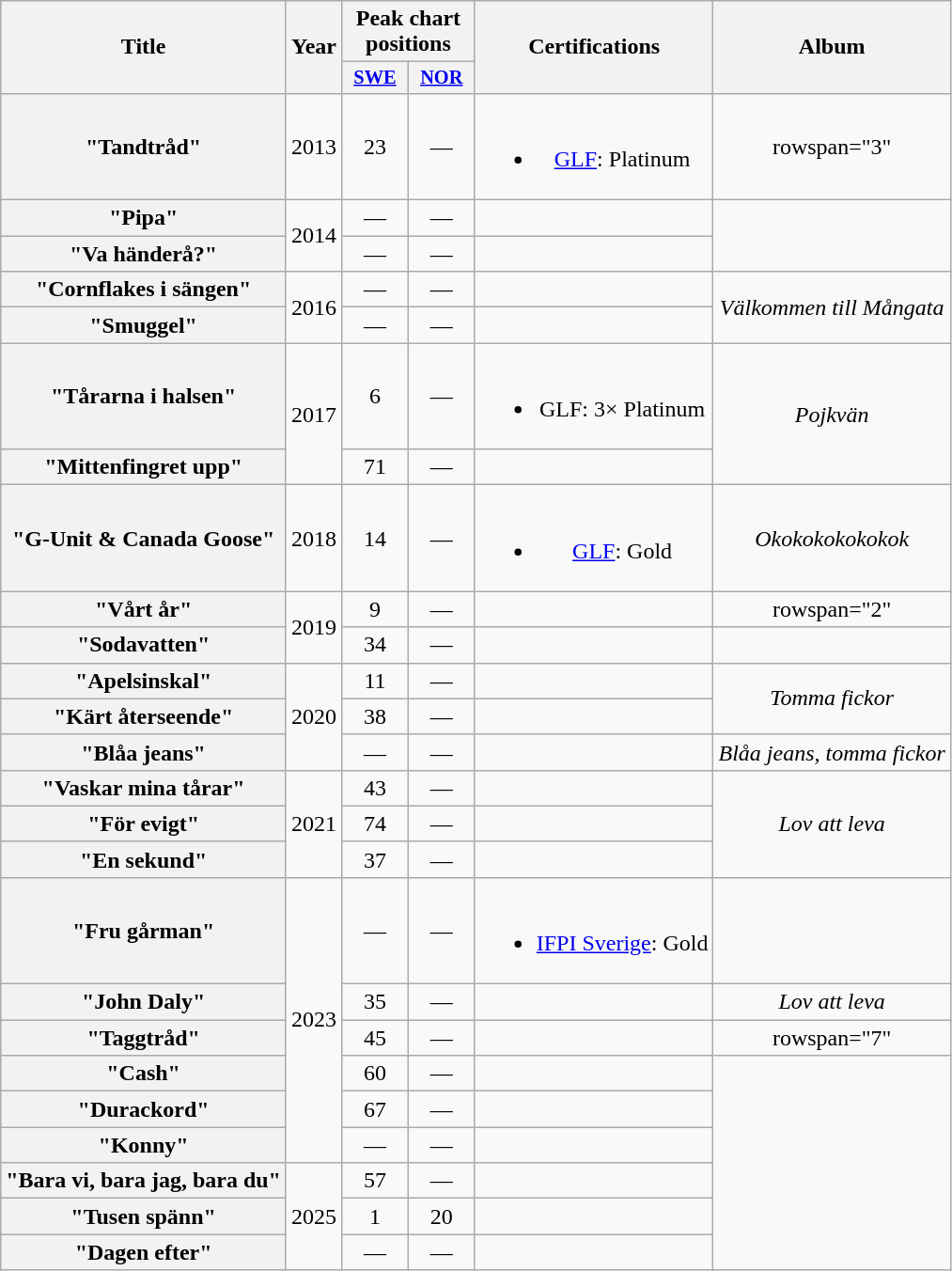<table class="wikitable plainrowheaders" style="text-align:center;">
<tr>
<th scope="col" rowspan="2">Title</th>
<th scope="col" rowspan="2">Year</th>
<th scope="col" colspan="2">Peak chart positions</th>
<th scope="col" rowspan="2">Certifications</th>
<th scope="col" rowspan="2">Album</th>
</tr>
<tr>
<th scope="col" style="width:3em;font-size:85%;"><a href='#'>SWE</a><br></th>
<th scope="col" style="width:3em;font-size:85%;"><a href='#'>NOR</a><br></th>
</tr>
<tr>
<th scope="row">"Tandtråd"</th>
<td>2013</td>
<td>23</td>
<td>—</td>
<td><br><ul><li><a href='#'>GLF</a>: Platinum</li></ul></td>
<td>rowspan="3" </td>
</tr>
<tr>
<th scope="row">"Pipa"<br></th>
<td rowspan="2">2014</td>
<td>—</td>
<td>—</td>
<td></td>
</tr>
<tr>
<th scope="row">"Va händerå?"</th>
<td>—</td>
<td>—</td>
<td></td>
</tr>
<tr>
<th scope="row">"Cornflakes i sängen"</th>
<td rowspan="2">2016</td>
<td>—</td>
<td>—</td>
<td></td>
<td rowspan="2"><em>Välkommen till Mångata</em></td>
</tr>
<tr>
<th scope="row">"Smuggel"</th>
<td>—</td>
<td>—</td>
<td></td>
</tr>
<tr>
<th scope="row">"Tårarna i halsen"</th>
<td rowspan="2">2017</td>
<td>6</td>
<td>—</td>
<td><br><ul><li>GLF: 3× Platinum</li></ul></td>
<td rowspan="2"><em>Pojkvän</em></td>
</tr>
<tr>
<th scope="row">"Mittenfingret upp"</th>
<td>71</td>
<td>—</td>
<td></td>
</tr>
<tr>
<th scope="row">"G-Unit & Canada Goose"</th>
<td>2018</td>
<td>14</td>
<td>—</td>
<td><br><ul><li><a href='#'>GLF</a>: Gold</li></ul></td>
<td><em>Okokokokokokok</em></td>
</tr>
<tr>
<th scope="row">"Vårt år"<br></th>
<td rowspan="2">2019</td>
<td>9<br></td>
<td>—</td>
<td></td>
<td>rowspan="2" </td>
</tr>
<tr>
<th scope="row">"Sodavatten"<br></th>
<td>34<br></td>
<td>—</td>
<td></td>
</tr>
<tr>
<th scope="row">"Apelsinskal"<br></th>
<td rowspan="3">2020</td>
<td>11<br></td>
<td>—</td>
<td></td>
<td rowspan = "2"><em>Tomma fickor</em></td>
</tr>
<tr>
<th scope="row">"Kärt återseende"</th>
<td>38<br></td>
<td>—</td>
<td></td>
</tr>
<tr>
<th scope="row">"Blåa jeans"</th>
<td>—</td>
<td>—</td>
<td></td>
<td><em>Blåa jeans, tomma fickor</em></td>
</tr>
<tr>
<th scope="row">"Vaskar mina tårar"</th>
<td rowspan="3">2021</td>
<td>43<br></td>
<td>—</td>
<td></td>
<td rowspan="3"><em>Lov att leva</em></td>
</tr>
<tr>
<th scope="row">"För evigt"</th>
<td>74<br></td>
<td>—</td>
<td></td>
</tr>
<tr>
<th scope="row">"En sekund"<br></th>
<td>37<br></td>
<td>—</td>
<td></td>
</tr>
<tr>
<th scope="row">"Fru gårman"</th>
<td rowspan="6">2023</td>
<td>—</td>
<td>—</td>
<td><br><ul><li><a href='#'>IFPI Sverige</a>: Gold</li></ul></td>
<td></td>
</tr>
<tr>
<th scope="row">"John Daly"</th>
<td>35<br></td>
<td>—</td>
<td></td>
<td><em>Lov att leva</em></td>
</tr>
<tr>
<th scope="row">"Taggtråd"<br></th>
<td>45<br></td>
<td>—</td>
<td></td>
<td>rowspan="7" </td>
</tr>
<tr>
<th scope="row">"Cash"</th>
<td>60<br></td>
<td>—</td>
<td></td>
</tr>
<tr>
<th scope="row">"Durackord"<br></th>
<td>67<br></td>
<td>—</td>
<td></td>
</tr>
<tr>
<th scope="row">"Konny"<br></th>
<td>—</td>
<td>—</td>
<td></td>
</tr>
<tr>
<th scope="row">"Bara vi, bara jag, bara du"<br></th>
<td rowspan="3">2025</td>
<td>57<br></td>
<td>—</td>
<td></td>
</tr>
<tr>
<th scope="row">"Tusen spänn"<br></th>
<td>1<br></td>
<td>20</td>
<td></td>
</tr>
<tr>
<th scope="row">"Dagen efter"</th>
<td>—</td>
<td>—</td>
<td></td>
</tr>
</table>
